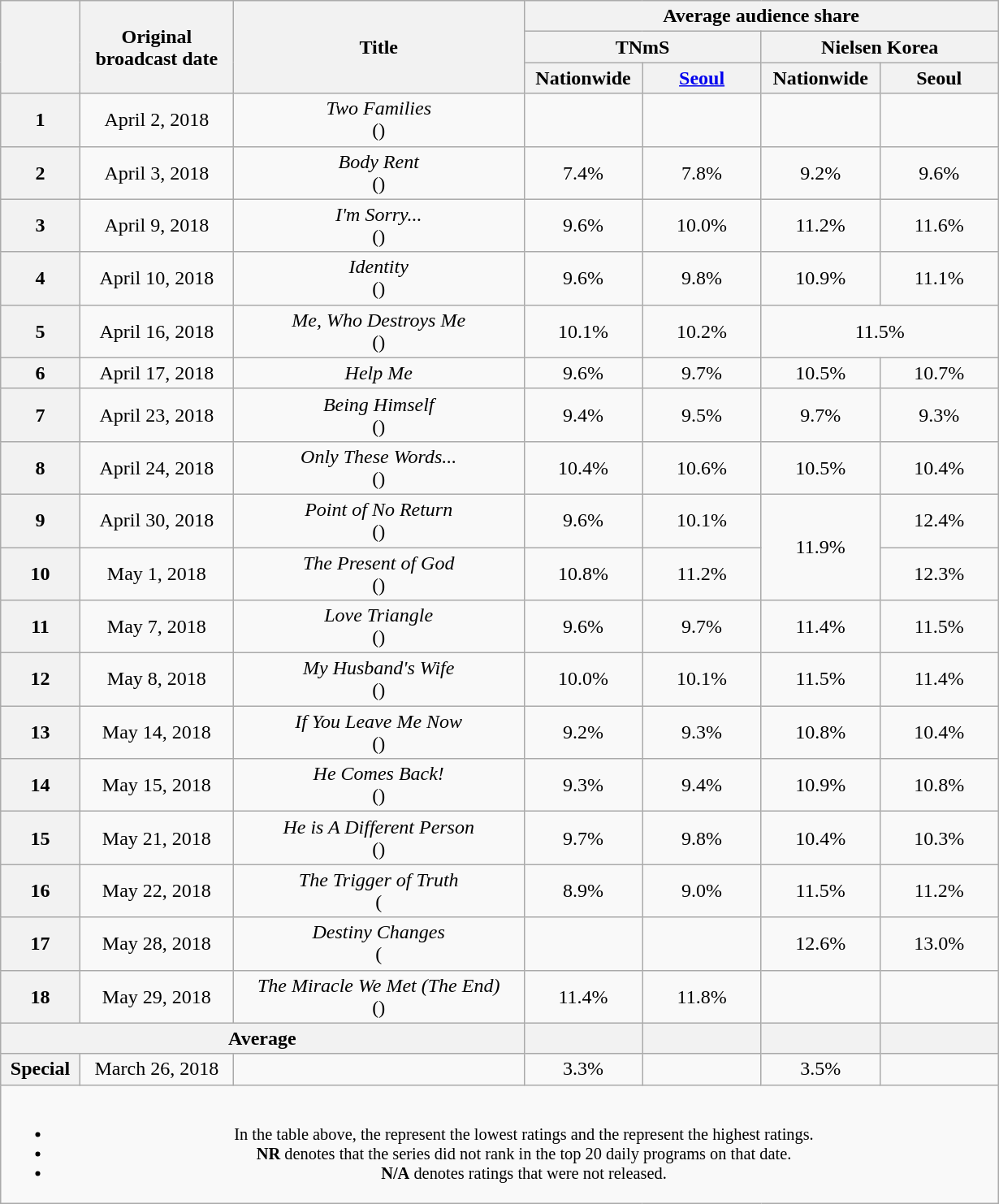<table class="wikitable" style="margin-left:auto; margin-right:auto; width:820px; text-align:center">
<tr>
<th rowspan="3"></th>
<th rowspan="3">Original<br>broadcast date</th>
<th rowspan="3">Title</th>
<th colspan="4">Average audience share</th>
</tr>
<tr>
<th colspan=2>TNmS</th>
<th colspan=2>Nielsen Korea</th>
</tr>
<tr>
<th width="90">Nationwide</th>
<th width="90"><a href='#'>Seoul</a></th>
<th width="90">Nationwide</th>
<th width="90">Seoul</th>
</tr>
<tr>
<th>1</th>
<td>April 2, 2018</td>
<td><em>Two Families</em><br>()</td>
<td> </td>
<td></td>
<td> </td>
<td> </td>
</tr>
<tr>
<th>2</th>
<td>April 3, 2018</td>
<td><em>Body Rent</em><br>()</td>
<td>7.4% </td>
<td>7.8%</td>
<td>9.2% </td>
<td>9.6% </td>
</tr>
<tr>
<th>3</th>
<td>April 9, 2018</td>
<td><em>I'm Sorry...</em><br>()</td>
<td>9.6% </td>
<td>10.0%</td>
<td>11.2% </td>
<td>11.6% </td>
</tr>
<tr>
<th>4</th>
<td>April 10, 2018</td>
<td><em>Identity</em><br>()</td>
<td>9.6% </td>
<td>9.8%</td>
<td>10.9% </td>
<td>11.1% </td>
</tr>
<tr>
<th>5</th>
<td>April 16, 2018</td>
<td><em>Me, Who Destroys Me</em><br>()</td>
<td>10.1% </td>
<td>10.2%</td>
<td colspan=2>11.5% </td>
</tr>
<tr>
<th>6</th>
<td>April 17, 2018</td>
<td><em>Help Me</em></td>
<td>9.6% </td>
<td>9.7%</td>
<td>10.5% </td>
<td>10.7% </td>
</tr>
<tr>
<th>7</th>
<td>April 23, 2018</td>
<td><em>Being Himself</em><br>()</td>
<td>9.4% </td>
<td>9.5%</td>
<td>9.7% </td>
<td>9.3% </td>
</tr>
<tr>
<th>8</th>
<td>April 24, 2018</td>
<td><em>Only These Words...</em><br>()</td>
<td>10.4% </td>
<td>10.6%</td>
<td>10.5% </td>
<td>10.4% </td>
</tr>
<tr>
<th>9</th>
<td>April 30, 2018</td>
<td><em>Point of No Return</em><br>()</td>
<td>9.6% </td>
<td>10.1%</td>
<td rowspan=2>11.9% </td>
<td>12.4% </td>
</tr>
<tr>
<th>10</th>
<td>May 1, 2018</td>
<td><em>The Present of God</em><br>()</td>
<td>10.8% </td>
<td>11.2%</td>
<td>12.3% </td>
</tr>
<tr>
<th>11</th>
<td>May 7, 2018</td>
<td><em>Love Triangle</em><br>()</td>
<td>9.6% </td>
<td>9.7%</td>
<td>11.4% </td>
<td>11.5% </td>
</tr>
<tr>
<th>12</th>
<td>May 8, 2018</td>
<td><em>My Husband's Wife</em><br>()</td>
<td>10.0% </td>
<td>10.1%</td>
<td>11.5% </td>
<td>11.4% </td>
</tr>
<tr>
<th>13</th>
<td>May 14, 2018</td>
<td><em>If You Leave Me Now</em><br>()</td>
<td>9.2% </td>
<td>9.3%</td>
<td>10.8% </td>
<td>10.4% </td>
</tr>
<tr>
<th>14</th>
<td>May 15, 2018</td>
<td><em>He Comes Back!</em><br>()</td>
<td>9.3% </td>
<td>9.4%</td>
<td>10.9% </td>
<td>10.8% </td>
</tr>
<tr>
<th>15</th>
<td>May 21, 2018</td>
<td><em>He is A Different Person</em><br>()</td>
<td>9.7% </td>
<td>9.8%</td>
<td>10.4% </td>
<td>10.3% </td>
</tr>
<tr>
<th>16</th>
<td>May 22, 2018</td>
<td><em>The Trigger of Truth</em><br>(</td>
<td>8.9% </td>
<td>9.0%</td>
<td>11.5% </td>
<td>11.2% </td>
</tr>
<tr>
<th>17</th>
<td>May 28, 2018</td>
<td><em>Destiny Changes</em><br>(</td>
<td> </td>
<td></td>
<td>12.6% </td>
<td>13.0% </td>
</tr>
<tr>
<th>18</th>
<td>May 29, 2018</td>
<td><em>The Miracle We Met (The End)</em><br>()</td>
<td>11.4% </td>
<td>11.8%</td>
<td> </td>
<td> </td>
</tr>
<tr>
<th colspan="3">Average</th>
<th></th>
<th></th>
<th></th>
<th></th>
</tr>
<tr>
<th>Special</th>
<td>March 26, 2018</td>
<td></td>
<td>3.3%</td>
<td></td>
<td>3.5%</td>
<td></td>
</tr>
<tr>
<td colspan="7" style="font-size:85%"><br><ul><li>In the table above, the <strong></strong> represent the lowest ratings and the <strong></strong> represent the highest ratings.</li><li><strong>NR</strong> denotes that the series did not rank in the top 20 daily programs on that date.</li><li><strong>N/A</strong> denotes ratings that were not released.</li></ul></td>
</tr>
</table>
